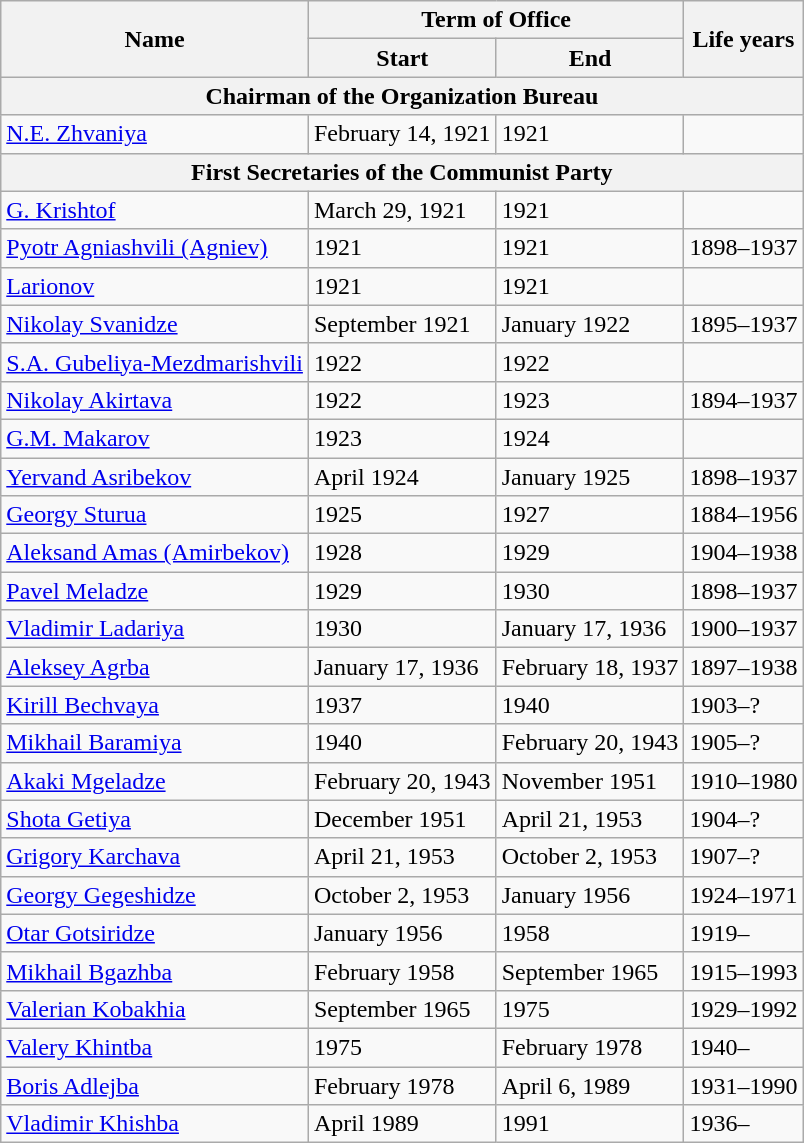<table class="wikitable">
<tr>
<th rowspan="2">Name</th>
<th colspan="2">Term of Office</th>
<th rowspan="2">Life years</th>
</tr>
<tr>
<th>Start</th>
<th>End</th>
</tr>
<tr>
<th colspan="4">Chairman of the Organization Bureau</th>
</tr>
<tr>
<td><a href='#'>N.E. Zhvaniya</a></td>
<td>February 14, 1921</td>
<td>1921</td>
<td></td>
</tr>
<tr>
<th colspan="4">First Secretaries of the Communist Party</th>
</tr>
<tr>
<td><a href='#'>G. Krishtof</a></td>
<td>March 29, 1921</td>
<td>1921</td>
<td></td>
</tr>
<tr>
<td><a href='#'>Pyotr Agniashvili (Agniev)</a></td>
<td>1921</td>
<td>1921</td>
<td>1898–1937</td>
</tr>
<tr>
<td><a href='#'>Larionov</a></td>
<td>1921</td>
<td>1921</td>
<td></td>
</tr>
<tr>
<td><a href='#'>Nikolay Svanidze</a></td>
<td>September 1921</td>
<td>January 1922</td>
<td>1895–1937</td>
</tr>
<tr>
<td><a href='#'>S.A. Gubeliya-Mezdmarishvili</a></td>
<td>1922</td>
<td>1922</td>
<td></td>
</tr>
<tr>
<td><a href='#'>Nikolay Akirtava</a></td>
<td>1922</td>
<td>1923</td>
<td>1894–1937</td>
</tr>
<tr>
<td><a href='#'>G.M. Makarov</a></td>
<td>1923</td>
<td>1924</td>
<td></td>
</tr>
<tr>
<td><a href='#'>Yervand Asribekov</a></td>
<td>April 1924</td>
<td>January 1925</td>
<td>1898–1937</td>
</tr>
<tr>
<td><a href='#'>Georgy Sturua</a></td>
<td>1925</td>
<td>1927</td>
<td>1884–1956</td>
</tr>
<tr>
<td><a href='#'>Aleksand Amas (Amirbekov)</a></td>
<td>1928</td>
<td>1929</td>
<td>1904–1938</td>
</tr>
<tr>
<td><a href='#'>Pavel Meladze</a></td>
<td>1929</td>
<td>1930</td>
<td>1898–1937</td>
</tr>
<tr>
<td><a href='#'>Vladimir Ladariya</a></td>
<td>1930</td>
<td>January 17, 1936</td>
<td>1900–1937</td>
</tr>
<tr>
<td><a href='#'>Aleksey Agrba</a></td>
<td>January 17, 1936</td>
<td>February 18, 1937</td>
<td>1897–1938</td>
</tr>
<tr>
<td><a href='#'>Kirill Bechvaya</a></td>
<td>1937</td>
<td>1940</td>
<td>1903–?</td>
</tr>
<tr>
<td><a href='#'>Mikhail Baramiya</a></td>
<td>1940</td>
<td>February 20, 1943</td>
<td>1905–?</td>
</tr>
<tr>
<td><a href='#'>Akaki Mgeladze</a></td>
<td>February 20, 1943</td>
<td>November 1951</td>
<td>1910–1980</td>
</tr>
<tr>
<td><a href='#'>Shota Getiya</a></td>
<td>December 1951</td>
<td>April 21, 1953</td>
<td>1904–?</td>
</tr>
<tr>
<td><a href='#'>Grigory Karchava</a></td>
<td>April 21, 1953</td>
<td>October 2, 1953</td>
<td>1907–?</td>
</tr>
<tr>
<td><a href='#'>Georgy Gegeshidze</a></td>
<td>October 2, 1953</td>
<td>January 1956</td>
<td>1924–1971</td>
</tr>
<tr>
<td><a href='#'>Otar Gotsiridze</a></td>
<td>January 1956</td>
<td>1958</td>
<td>1919–</td>
</tr>
<tr>
<td><a href='#'>Mikhail Bgazhba</a></td>
<td>February 1958</td>
<td>September 1965</td>
<td>1915–1993</td>
</tr>
<tr>
<td><a href='#'>Valerian Kobakhia</a></td>
<td>September 1965</td>
<td>1975</td>
<td>1929–1992</td>
</tr>
<tr>
<td><a href='#'>Valery Khintba</a></td>
<td>1975</td>
<td>February 1978</td>
<td>1940–</td>
</tr>
<tr>
<td><a href='#'>Boris Adlejba</a></td>
<td>February 1978</td>
<td>April 6, 1989</td>
<td>1931–1990</td>
</tr>
<tr>
<td><a href='#'>Vladimir Khishba</a></td>
<td>April 1989</td>
<td>1991</td>
<td>1936–</td>
</tr>
</table>
